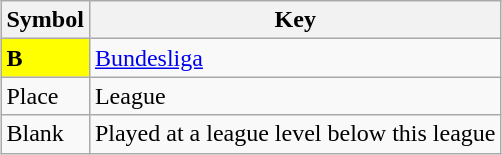<table class="wikitable" style="margin:auto;">
<tr>
<th>Symbol</th>
<th>Key</th>
</tr>
<tr>
<td style="background:#ff0;"><strong>B</strong></td>
<td><a href='#'>Bundesliga</a></td>
</tr>
<tr>
<td>Place</td>
<td>League</td>
</tr>
<tr>
<td>Blank</td>
<td>Played at a league level below this league</td>
</tr>
</table>
